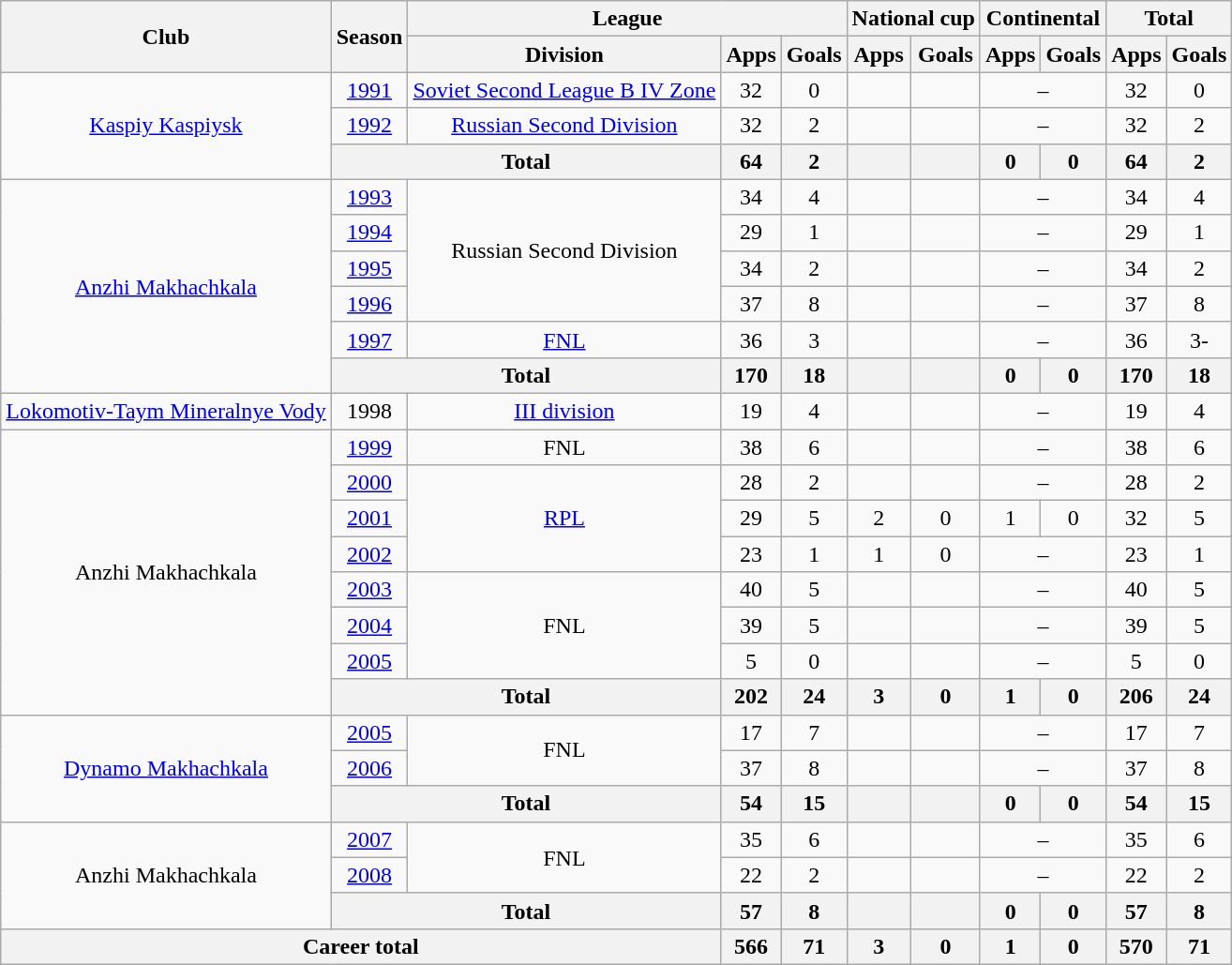<table class="wikitable" style="text-align: center;">
<tr>
<th rowspan="2">Club</th>
<th rowspan="2">Season</th>
<th colspan="3">League</th>
<th colspan="2">National cup</th>
<th colspan="2">Continental</th>
<th colspan="2">Total</th>
</tr>
<tr>
<th>Division</th>
<th>Apps</th>
<th>Goals</th>
<th>Apps</th>
<th>Goals</th>
<th>Apps</th>
<th>Goals</th>
<th>Apps</th>
<th>Goals</th>
</tr>
<tr>
<td rowspan="3"><a href='#'>Kaspiy Kaspiysk</a></td>
<td><a href='#'>1991</a></td>
<td><a href='#'>Soviet Second League B IV Zone</a></td>
<td>32</td>
<td>0</td>
<td></td>
<td></td>
<td colspan="2">–</td>
<td>32</td>
<td>0</td>
</tr>
<tr>
<td><a href='#'>1992</a></td>
<td><a href='#'>Russian Second Division</a></td>
<td>32</td>
<td>2</td>
<td></td>
<td></td>
<td colspan="2">–</td>
<td>32</td>
<td>2</td>
</tr>
<tr>
<th colspan="2">Total</th>
<th>64</th>
<th>2</th>
<th></th>
<th></th>
<th>0</th>
<th>0</th>
<th>64</th>
<th>2</th>
</tr>
<tr>
<td rowspan="6"><a href='#'>Anzhi Makhachkala</a></td>
<td><a href='#'>1993</a></td>
<td rowspan="4">Russian Second Division</td>
<td>34</td>
<td>4</td>
<td></td>
<td></td>
<td colspan="2">–</td>
<td>34</td>
<td>4</td>
</tr>
<tr>
<td><a href='#'>1994</a></td>
<td>29</td>
<td>1</td>
<td></td>
<td></td>
<td colspan="2">–</td>
<td>29</td>
<td>1</td>
</tr>
<tr>
<td><a href='#'>1995</a></td>
<td>34</td>
<td>2</td>
<td></td>
<td></td>
<td colspan="2">–</td>
<td>34</td>
<td>2</td>
</tr>
<tr>
<td><a href='#'>1996</a></td>
<td>37</td>
<td>8</td>
<td></td>
<td></td>
<td colspan="2">–</td>
<td>37</td>
<td>8</td>
</tr>
<tr>
<td><a href='#'>1997</a></td>
<td><a href='#'>FNL</a></td>
<td>36</td>
<td>3</td>
<td></td>
<td></td>
<td colspan="2">–</td>
<td>36</td>
<td>3-</td>
</tr>
<tr>
<th colspan="2">Total</th>
<th>170</th>
<th>18</th>
<th></th>
<th></th>
<th>0</th>
<th>0</th>
<th>170</th>
<th>18</th>
</tr>
<tr>
<td><a href='#'>Lokomotiv-Taym Mineralnye Vody</a></td>
<td>1998</td>
<td><a href='#'>III division</a></td>
<td>19</td>
<td>4</td>
<td></td>
<td></td>
<td colspan="2">–</td>
<td>19</td>
<td>4</td>
</tr>
<tr>
<td rowspan="8">Anzhi Makhachkala</td>
<td><a href='#'>1999</a></td>
<td>FNL</td>
<td>38</td>
<td>6</td>
<td></td>
<td></td>
<td colspan="2">–</td>
<td>38</td>
<td>6</td>
</tr>
<tr>
<td><a href='#'>2000</a></td>
<td rowspan="3"><a href='#'>RPL</a></td>
<td>28</td>
<td>2</td>
<td></td>
<td></td>
<td colspan="2">–</td>
<td>28</td>
<td>2</td>
</tr>
<tr>
<td><a href='#'>2001</a></td>
<td>29</td>
<td>5</td>
<td>2</td>
<td>0</td>
<td>1</td>
<td>0</td>
<td>32</td>
<td>5</td>
</tr>
<tr>
<td><a href='#'>2002</a></td>
<td>23</td>
<td>1</td>
<td>1</td>
<td>0</td>
<td colspan="2">–</td>
<td>23</td>
<td>1</td>
</tr>
<tr>
<td><a href='#'>2003</a></td>
<td rowspan="3">FNL</td>
<td>40</td>
<td>5</td>
<td></td>
<td></td>
<td colspan="2">–</td>
<td>40</td>
<td>5</td>
</tr>
<tr>
<td><a href='#'>2004</a></td>
<td>39</td>
<td>5</td>
<td></td>
<td></td>
<td colspan="2">–</td>
<td>39</td>
<td>5</td>
</tr>
<tr>
<td><a href='#'>2005</a></td>
<td>5</td>
<td>0</td>
<td></td>
<td></td>
<td colspan="2">–</td>
<td>5</td>
<td>0</td>
</tr>
<tr>
<th colspan="2">Total</th>
<th>202</th>
<th>24</th>
<th>3</th>
<th>0</th>
<th>1</th>
<th>0</th>
<th>206</th>
<th>24</th>
</tr>
<tr>
<td rowspan="3"><a href='#'>Dynamo Makhachkala</a></td>
<td><a href='#'>2005</a></td>
<td rowspan="2">FNL</td>
<td>17</td>
<td>7</td>
<td></td>
<td></td>
<td colspan="2">–</td>
<td>17</td>
<td>7</td>
</tr>
<tr>
<td><a href='#'>2006</a></td>
<td>37</td>
<td>8</td>
<td></td>
<td></td>
<td colspan="2">–</td>
<td>37</td>
<td>8</td>
</tr>
<tr>
<th colspan="2">Total</th>
<th>54</th>
<th>15</th>
<th></th>
<th></th>
<th>0</th>
<th>0</th>
<th>54</th>
<th>15</th>
</tr>
<tr>
<td rowspan="3">Anzhi Makhachkala</td>
<td><a href='#'>2007</a></td>
<td rowspan="2">FNL</td>
<td>35</td>
<td>6</td>
<td></td>
<td></td>
<td colspan="2">–</td>
<td>35</td>
<td>6</td>
</tr>
<tr>
<td><a href='#'>2008</a></td>
<td>22</td>
<td>2</td>
<td></td>
<td></td>
<td colspan="2">–</td>
<td>22</td>
<td>2</td>
</tr>
<tr>
<th colspan="2">Total</th>
<th>57</th>
<th>8</th>
<th></th>
<th></th>
<th>0</th>
<th>0</th>
<th>57</th>
<th>8</th>
</tr>
<tr>
<th colspan="3">Career total</th>
<th>566</th>
<th>71</th>
<th>3</th>
<th>0</th>
<th>1</th>
<th>0</th>
<th>570</th>
<th>71</th>
</tr>
</table>
